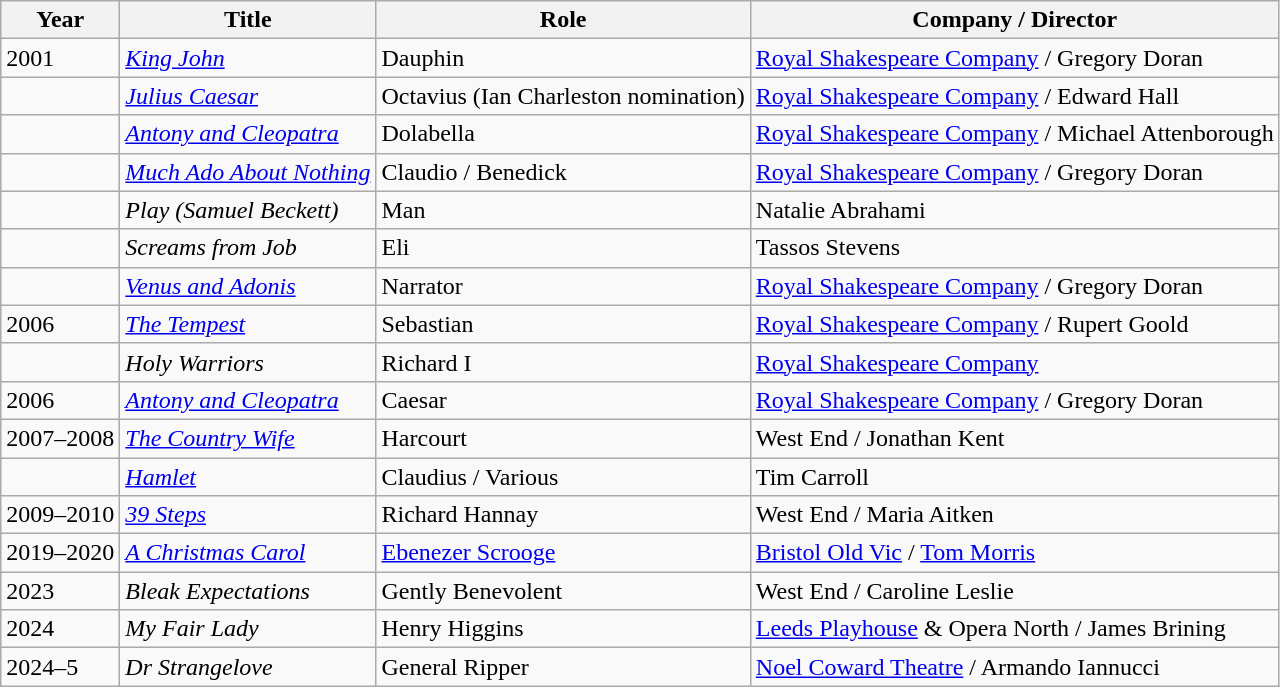<table class="wikitable">
<tr>
<th>Year</th>
<th>Title</th>
<th>Role</th>
<th>Company / Director</th>
</tr>
<tr>
<td>2001</td>
<td><em><a href='#'>King John</a></em></td>
<td>Dauphin</td>
<td><a href='#'>Royal Shakespeare Company</a> / Gregory Doran</td>
</tr>
<tr>
<td></td>
<td><em><a href='#'>Julius Caesar</a></em></td>
<td>Octavius (Ian Charleston nomination)</td>
<td><a href='#'>Royal Shakespeare Company</a> / Edward Hall</td>
</tr>
<tr>
<td></td>
<td><em><a href='#'>Antony and Cleopatra</a></em></td>
<td>Dolabella</td>
<td><a href='#'>Royal Shakespeare Company</a> / Michael Attenborough</td>
</tr>
<tr>
<td></td>
<td><em><a href='#'>Much Ado About Nothing</a></em></td>
<td>Claudio / Benedick</td>
<td><a href='#'>Royal Shakespeare Company</a> / Gregory Doran</td>
</tr>
<tr>
<td></td>
<td><em>Play (Samuel Beckett)</em></td>
<td>Man</td>
<td>Natalie Abrahami</td>
</tr>
<tr>
<td></td>
<td><em>Screams from Job</em></td>
<td>Eli</td>
<td>Tassos Stevens</td>
</tr>
<tr>
<td></td>
<td><em><a href='#'>Venus and Adonis</a></em></td>
<td>Narrator</td>
<td><a href='#'>Royal Shakespeare Company</a> / Gregory Doran</td>
</tr>
<tr>
<td>2006</td>
<td><em><a href='#'>The Tempest</a></em></td>
<td>Sebastian</td>
<td><a href='#'>Royal Shakespeare Company</a> / Rupert Goold</td>
</tr>
<tr>
<td></td>
<td><em>Holy Warriors</em></td>
<td>Richard I</td>
<td><a href='#'>Royal Shakespeare Company</a></td>
</tr>
<tr>
<td>2006</td>
<td><em><a href='#'>Antony and Cleopatra</a></em></td>
<td>Caesar</td>
<td><a href='#'>Royal Shakespeare Company</a> / Gregory Doran</td>
</tr>
<tr>
<td>2007–2008</td>
<td><em><a href='#'>The Country Wife</a></em></td>
<td>Harcourt</td>
<td>West End / Jonathan Kent</td>
</tr>
<tr>
<td></td>
<td><em><a href='#'>Hamlet</a></em></td>
<td>Claudius / Various</td>
<td>Tim Carroll</td>
</tr>
<tr>
<td>2009–2010</td>
<td><em><a href='#'>39 Steps</a></em></td>
<td>Richard Hannay</td>
<td>West End / Maria Aitken</td>
</tr>
<tr>
<td>2019–2020</td>
<td><em><a href='#'>A Christmas Carol</a></em></td>
<td><a href='#'>Ebenezer Scrooge</a></td>
<td><a href='#'>Bristol Old Vic</a> / <a href='#'>Tom Morris</a></td>
</tr>
<tr>
<td>2023</td>
<td><em>Bleak Expectations</em></td>
<td>Gently Benevolent</td>
<td>West End / Caroline Leslie</td>
</tr>
<tr>
<td>2024</td>
<td><em>My Fair Lady</em></td>
<td>Henry Higgins</td>
<td><a href='#'>Leeds Playhouse</a> & Opera North / James Brining</td>
</tr>
<tr>
<td>2024–5</td>
<td><em>Dr Strangelove</em></td>
<td>General Ripper</td>
<td><a href='#'>Noel Coward Theatre</a> / Armando Iannucci</td>
</tr>
</table>
